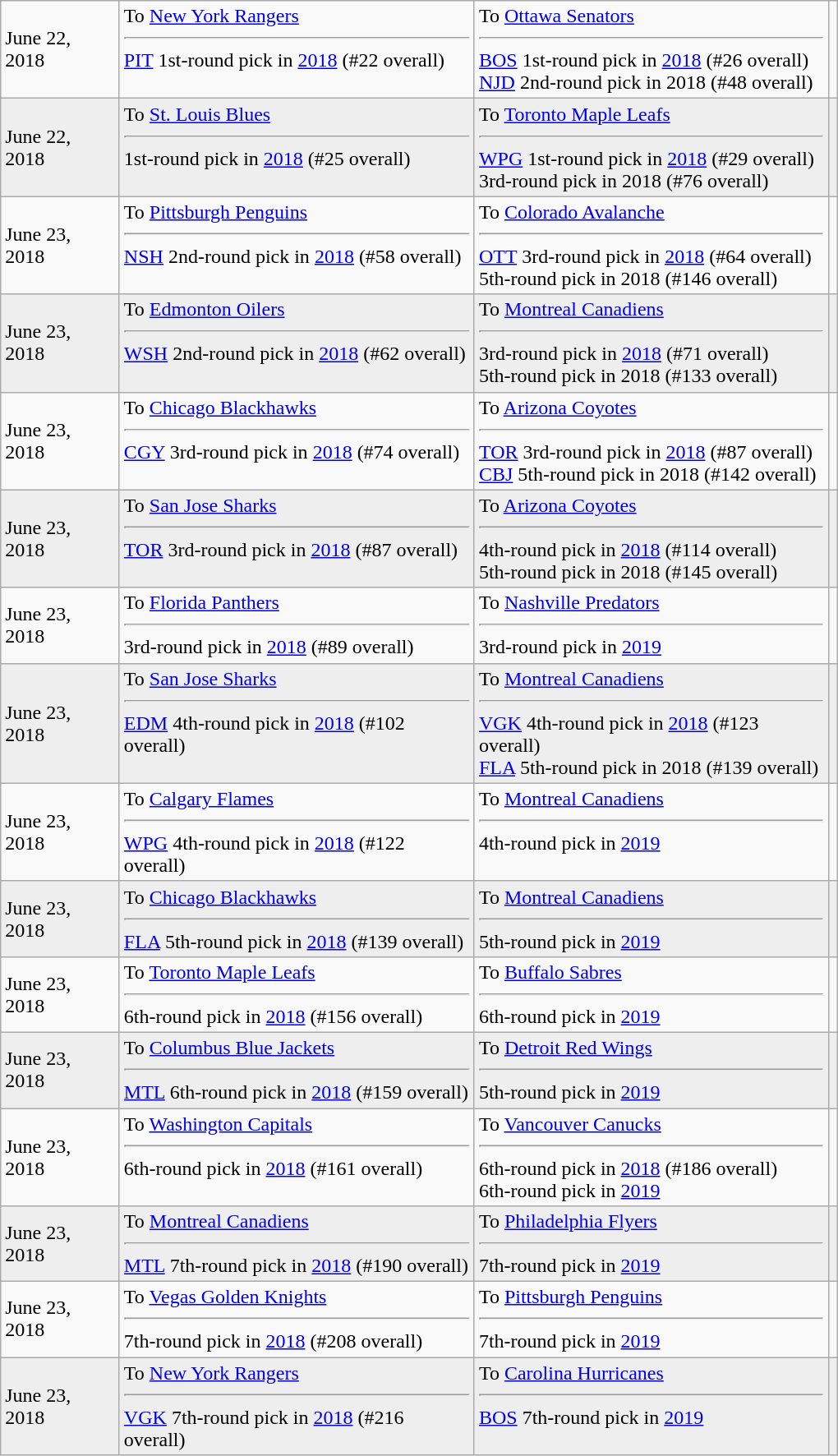<table class="wikitable" style="border:1px solid #999999; width:680px;">
<tr>
<td>June 22, 2018</td>
<td valign="top">To <a href='#'>New York Rangers</a><hr><a href='#'>PIT</a> 1st-round pick in <a href='#'>2018</a> (#22 overall)</td>
<td valign="top">To <a href='#'>Ottawa Senators</a><hr><a href='#'>BOS</a> 1st-round pick in <a href='#'>2018</a> (#26 overall)<br><a href='#'>NJD</a> 2nd-round pick in 2018 (#48 overall)</td>
<td></td>
</tr>
<tr bgcolor="eeeeee">
<td>June 22, 2018</td>
<td valign="top">To <a href='#'>St. Louis Blues</a><hr>1st-round pick in <a href='#'>2018</a> (#25 overall)</td>
<td valign="top">To <a href='#'>Toronto Maple Leafs</a><hr><a href='#'>WPG</a> 1st-round pick in <a href='#'>2018</a> (#29 overall)<br>3rd-round pick in 2018 (#76 overall)</td>
<td></td>
</tr>
<tr>
<td>June 23, 2018</td>
<td valign="top">To <a href='#'>Pittsburgh Penguins</a><hr><a href='#'>NSH</a> 2nd-round pick in <a href='#'>2018</a> (#58 overall)</td>
<td valign="top">To <a href='#'>Colorado Avalanche</a><hr><a href='#'>OTT</a> 3rd-round pick in <a href='#'>2018</a> (#64 overall)<br>5th-round pick in 2018 (#146 overall)</td>
<td></td>
</tr>
<tr bgcolor="eeeeee">
<td>June 23, 2018</td>
<td valign="top">To <a href='#'>Edmonton Oilers</a><hr><a href='#'>WSH</a> 2nd-round pick in <a href='#'>2018</a> (#62 overall)</td>
<td valign="top">To <a href='#'>Montreal Canadiens</a><hr>3rd-round pick in <a href='#'>2018</a> (#71 overall)<br>5th-round pick in 2018 (#133 overall)</td>
<td></td>
</tr>
<tr>
<td>June 23, 2018</td>
<td valign="top">To <a href='#'>Chicago Blackhawks</a><hr><a href='#'>CGY</a> 3rd-round pick in <a href='#'>2018</a> (#74 overall)</td>
<td valign="top">To <a href='#'>Arizona Coyotes</a><hr><a href='#'>TOR</a> 3rd-round pick in <a href='#'>2018</a> (#87 overall)<br><a href='#'>CBJ</a> 5th-round pick in 2018 (#142 overall)</td>
<td></td>
</tr>
<tr bgcolor="eeeeee">
<td>June 23, 2018</td>
<td valign="top">To <a href='#'>San Jose Sharks</a><hr><a href='#'>TOR</a> 3rd-round pick in <a href='#'>2018</a> (#87 overall)</td>
<td valign="top">To <a href='#'>Arizona Coyotes</a><hr>4th-round pick in <a href='#'>2018</a> (#114 overall)<br>5th-round pick in 2018 (#145 overall)</td>
<td></td>
</tr>
<tr>
<td>June 23, 2018</td>
<td valign="top">To <a href='#'>Florida Panthers</a><hr>3rd-round pick in <a href='#'>2018</a> (#89 overall)</td>
<td valign="top">To <a href='#'>Nashville Predators</a><hr>3rd-round pick in <a href='#'>2019</a></td>
<td></td>
</tr>
<tr bgcolor="eeeeee">
<td>June 23, 2018</td>
<td valign="top">To <a href='#'>San Jose Sharks</a><hr><a href='#'>EDM</a> 4th-round pick in <a href='#'>2018</a> (#102 overall)</td>
<td valign="top">To <a href='#'>Montreal Canadiens</a><hr><a href='#'>VGK</a> 4th-round pick in <a href='#'>2018</a> (#123 overall)<br><a href='#'>FLA</a> 5th-round pick in 2018 (#139 overall)</td>
<td></td>
</tr>
<tr>
<td>June 23, 2018</td>
<td valign="top">To <a href='#'>Calgary Flames</a><hr><a href='#'>WPG</a> 4th-round pick in <a href='#'>2018</a> (#122 overall)</td>
<td valign="top">To <a href='#'>Montreal Canadiens</a><hr>4th-round pick in <a href='#'>2019</a></td>
<td></td>
</tr>
<tr bgcolor="eeeeee">
<td>June 23, 2018</td>
<td valign="top">To <a href='#'>Chicago Blackhawks</a><hr><a href='#'>FLA</a> 5th-round pick in <a href='#'>2018</a> (#139 overall)</td>
<td valign="top">To <a href='#'>Montreal Canadiens</a><hr>5th-round pick in <a href='#'>2019</a></td>
<td></td>
</tr>
<tr>
<td>June 23, 2018</td>
<td valign="top">To <a href='#'>Toronto Maple Leafs</a><hr>6th-round pick in <a href='#'>2018</a> (#156 overall)</td>
<td valign="top">To <a href='#'>Buffalo Sabres</a><hr>6th-round pick in <a href='#'>2019</a></td>
<td></td>
</tr>
<tr bgcolor="eeeeee">
<td>June 23, 2018</td>
<td valign="top">To <a href='#'>Columbus Blue Jackets</a><hr><a href='#'>MTL</a> 6th-round pick in <a href='#'>2018</a> (#159 overall)</td>
<td valign="top">To <a href='#'>Detroit Red Wings</a><hr>5th-round pick in <a href='#'>2019</a></td>
<td></td>
</tr>
<tr>
<td>June 23, 2018</td>
<td valign="top">To <a href='#'>Washington Capitals</a><hr>6th-round pick in <a href='#'>2018</a> (#161 overall)</td>
<td valign="top">To <a href='#'>Vancouver Canucks</a><hr>6th-round pick in <a href='#'>2018</a> (#186 overall)<br>6th-round pick in <a href='#'>2019</a></td>
<td></td>
</tr>
<tr bgcolor="eeeeee">
<td>June 23, 2018</td>
<td valign="top">To <a href='#'>Montreal Canadiens</a><hr><a href='#'>MTL</a> 7th-round pick in <a href='#'>2018</a> (#190 overall)</td>
<td valign="top">To <a href='#'>Philadelphia Flyers</a><hr>7th-round pick in <a href='#'>2019</a></td>
<td></td>
</tr>
<tr>
<td>June 23, 2018</td>
<td valign="top">To <a href='#'>Vegas Golden Knights</a><hr>7th-round pick in <a href='#'>2018</a> (#208 overall)</td>
<td valign="top">To <a href='#'>Pittsburgh Penguins</a><hr>7th-round pick in <a href='#'>2019</a></td>
<td></td>
</tr>
<tr bgcolor="eeeeee">
<td>June 23, 2018</td>
<td valign="top">To <a href='#'>New York Rangers</a><hr><a href='#'>VGK</a> 7th-round pick in <a href='#'>2018</a> (#216 overall)</td>
<td valign="top">To <a href='#'>Carolina Hurricanes</a><hr><a href='#'>BOS</a> 7th-round pick in <a href='#'>2019</a></td>
<td></td>
</tr>
</table>
